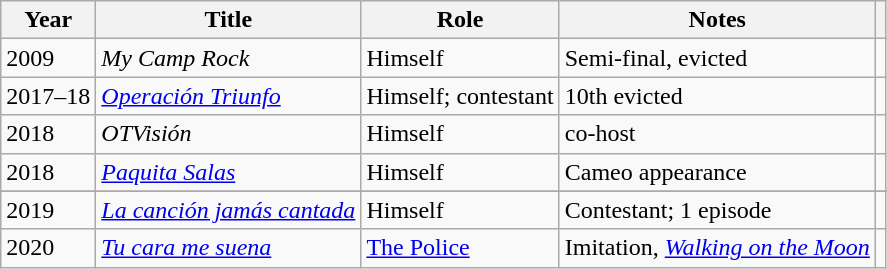<table class="wikitable sortable">
<tr>
<th>Year</th>
<th>Title</th>
<th>Role</th>
<th class="unsortable">Notes</th>
<th></th>
</tr>
<tr>
<td>2009</td>
<td><em>My Camp Rock</em></td>
<td>Himself</td>
<td>Semi-final, evicted</td>
<td></td>
</tr>
<tr>
<td>2017–18</td>
<td><em><a href='#'>Operación Triunfo</a></em></td>
<td>Himself; contestant</td>
<td>10th evicted</td>
<td></td>
</tr>
<tr>
<td>2018</td>
<td><em>OTVisión</em></td>
<td>Himself</td>
<td>co-host</td>
<td></td>
</tr>
<tr>
<td>2018</td>
<td><em><a href='#'>Paquita Salas</a></em></td>
<td>Himself</td>
<td>Cameo appearance</td>
<td></td>
</tr>
<tr>
</tr>
<tr>
<td>2019</td>
<td><em><a href='#'>La canción jamás cantada</a></em></td>
<td>Himself</td>
<td>Contestant; 1 episode</td>
<td></td>
</tr>
<tr>
<td>2020</td>
<td><em><a href='#'>Tu cara me suena</a></em></td>
<td><a href='#'>The Police</a></td>
<td>Imitation, <em><a href='#'>Walking on the Moon</a></em></td>
<td></td>
</tr>
</table>
